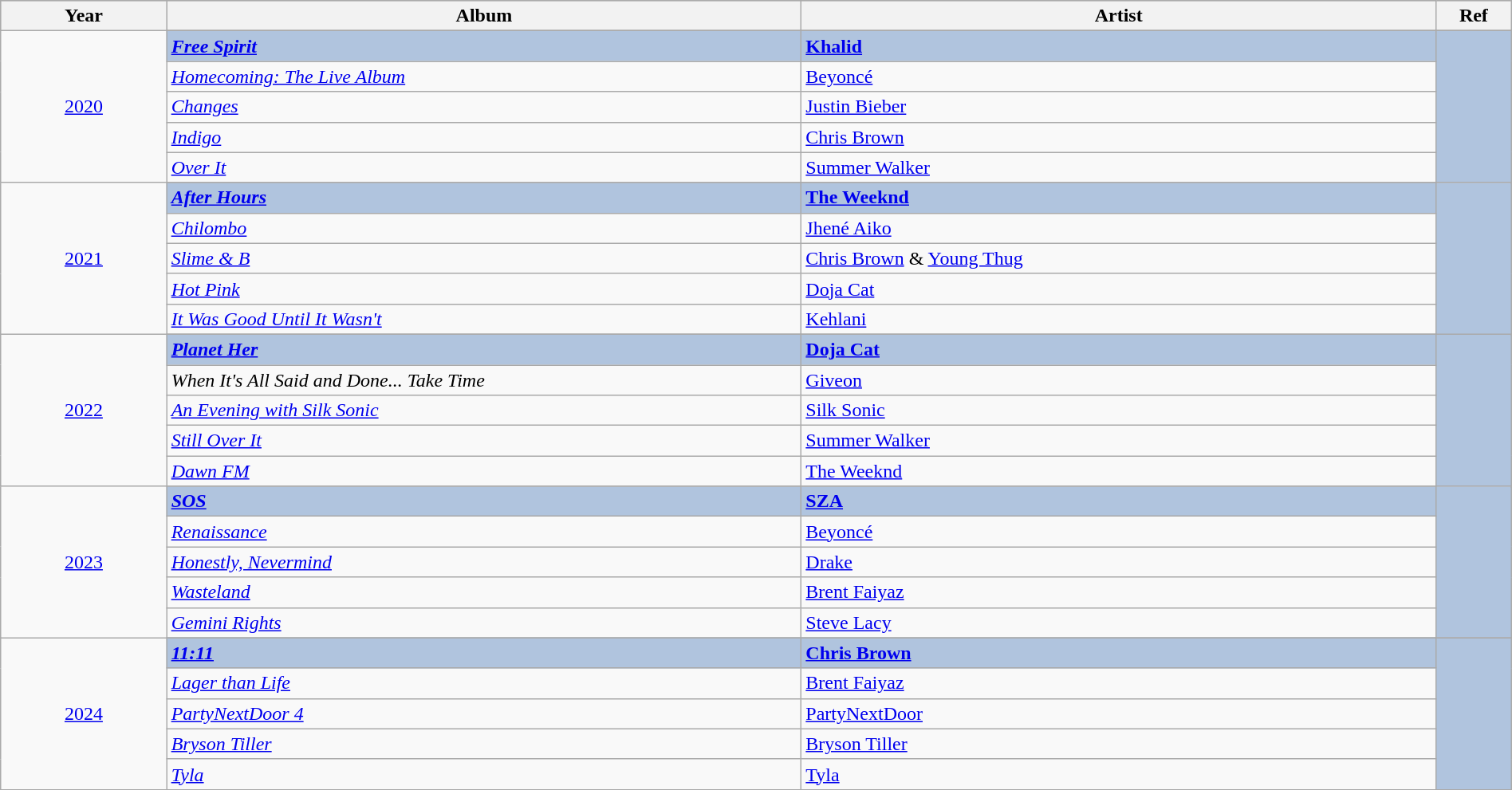<table class="wikitable" style="width:100%;">
<tr style="background:#bebebe;">
<th style="width:11%;">Year</th>
<th style="width:42%;">Album</th>
<th style="width:42%;">Artist</th>
<th style="width:5%;">Ref</th>
</tr>
<tr>
<td rowspan="6" align="center"><a href='#'>2020</a></td>
</tr>
<tr style="background:#B0C4DE">
<td><strong><em><a href='#'>Free Spirit</a></em></strong></td>
<td><strong><a href='#'>Khalid</a></strong></td>
<td rowspan="6" align="center"></td>
</tr>
<tr>
<td><em><a href='#'>Homecoming: The Live Album</a></em></td>
<td><a href='#'>Beyoncé</a></td>
</tr>
<tr>
<td><em><a href='#'>Changes</a></em></td>
<td><a href='#'>Justin Bieber</a></td>
</tr>
<tr>
<td><em><a href='#'>Indigo</a></em></td>
<td><a href='#'>Chris Brown</a></td>
</tr>
<tr>
<td><em><a href='#'>Over It</a></em></td>
<td><a href='#'>Summer Walker</a></td>
</tr>
<tr>
<td rowspan="6" align="center"><a href='#'>2021</a></td>
</tr>
<tr style="background:#B0C4DE">
<td><strong><em><a href='#'>After Hours</a></em></strong></td>
<td><strong><a href='#'>The Weeknd</a></strong></td>
<td rowspan="6" align="center"></td>
</tr>
<tr>
<td><em><a href='#'>Chilombo</a></em></td>
<td><a href='#'>Jhené Aiko</a></td>
</tr>
<tr>
<td><em><a href='#'>Slime & B</a></em></td>
<td><a href='#'>Chris Brown</a> & <a href='#'>Young Thug</a></td>
</tr>
<tr>
<td><em><a href='#'>Hot Pink</a></em></td>
<td><a href='#'>Doja Cat</a></td>
</tr>
<tr>
<td><em><a href='#'>It Was Good Until It Wasn't</a></em></td>
<td><a href='#'>Kehlani</a></td>
</tr>
<tr>
<td rowspan="6" align="center"><a href='#'>2022</a></td>
</tr>
<tr style="background:#B0C4DE">
<td><strong><em><a href='#'>Planet Her</a></em></strong></td>
<td><strong><a href='#'>Doja Cat</a></strong></td>
<td rowspan="6" align="center"></td>
</tr>
<tr>
<td><em>When It's All Said and Done... Take Time</em></td>
<td><a href='#'>Giveon</a></td>
</tr>
<tr>
<td><em><a href='#'>An Evening with Silk Sonic</a></em></td>
<td><a href='#'>Silk Sonic</a></td>
</tr>
<tr>
<td><em><a href='#'>Still Over It</a></em></td>
<td><a href='#'>Summer Walker</a></td>
</tr>
<tr>
<td><em><a href='#'>Dawn FM</a></em></td>
<td><a href='#'>The Weeknd</a></td>
</tr>
<tr>
<td rowspan="6" align="center"><a href='#'>2023</a></td>
</tr>
<tr style="background:#B0C4DE">
<td><strong><em><a href='#'>SOS</a></em></strong></td>
<td><strong><a href='#'>SZA</a></strong></td>
<td rowspan="5" align="center"></td>
</tr>
<tr>
<td><em><a href='#'>Renaissance</a></em></td>
<td><a href='#'>Beyoncé</a></td>
</tr>
<tr>
<td><em><a href='#'>Honestly, Nevermind</a></em></td>
<td><a href='#'>Drake</a></td>
</tr>
<tr>
<td><em><a href='#'>Wasteland</a></em></td>
<td><a href='#'>Brent Faiyaz</a></td>
</tr>
<tr>
<td><em><a href='#'>Gemini Rights</a></em></td>
<td><a href='#'>Steve Lacy</a></td>
</tr>
<tr>
<td rowspan="6" align="center"><a href='#'>2024</a></td>
</tr>
<tr style="background:#B0C4DE">
<td><strong><em><a href='#'>11:11</a></em></strong></td>
<td><strong><a href='#'>Chris Brown</a></strong></td>
<td rowspan="5" align="center"></td>
</tr>
<tr>
<td><em><a href='#'>Lager than Life</a></em></td>
<td><a href='#'>Brent Faiyaz</a></td>
</tr>
<tr>
<td><em><a href='#'>PartyNextDoor 4</a></em></td>
<td><a href='#'>PartyNextDoor</a></td>
</tr>
<tr>
<td><em><a href='#'>Bryson Tiller</a></em></td>
<td><a href='#'>Bryson Tiller</a></td>
</tr>
<tr>
<td><em><a href='#'>Tyla</a></em></td>
<td><a href='#'>Tyla</a></td>
</tr>
</table>
